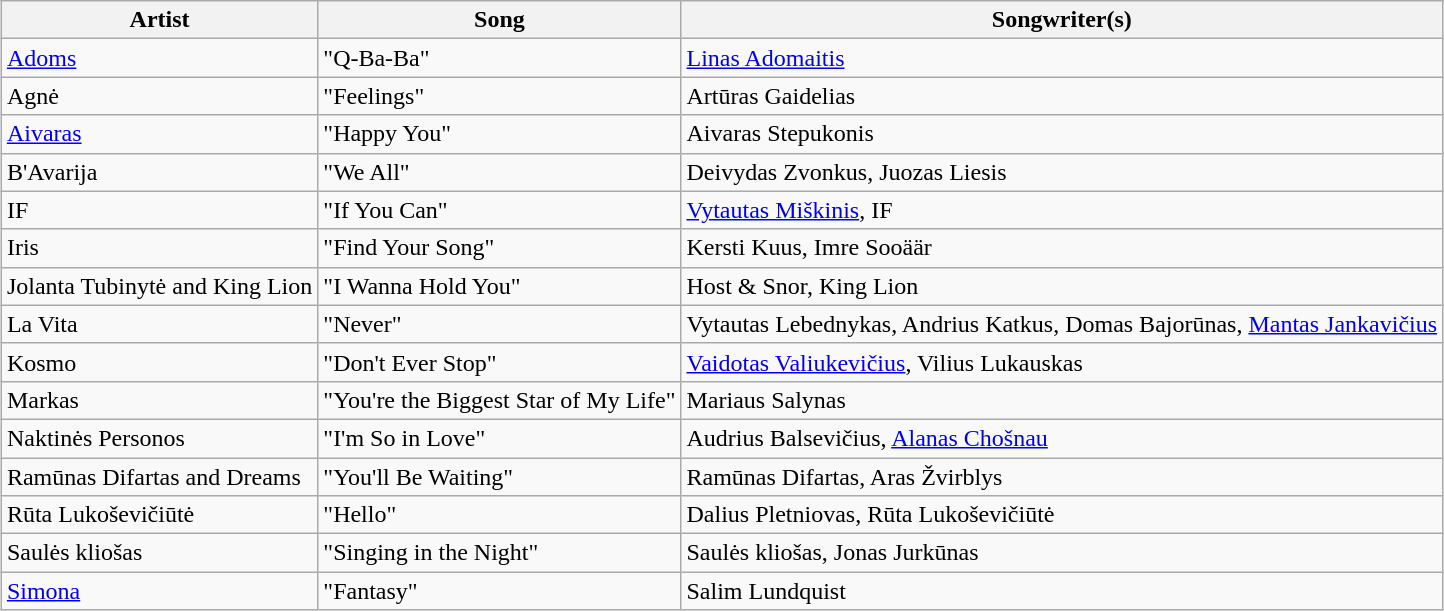<table class="wikitable" style="margin: 1em auto 1em auto;">
<tr>
<th>Artist</th>
<th>Song</th>
<th>Songwriter(s)</th>
</tr>
<tr>
<td><a href='#'>Adoms</a></td>
<td>"Q-Ba-Ba"</td>
<td><a href='#'>Linas Adomaitis</a></td>
</tr>
<tr>
<td>Agnė</td>
<td>"Feelings"</td>
<td>Artūras Gaidelias</td>
</tr>
<tr>
<td><a href='#'>Aivaras</a></td>
<td>"Happy You"</td>
<td>Aivaras Stepukonis</td>
</tr>
<tr>
<td>B'Avarija</td>
<td>"We All"</td>
<td>Deivydas Zvonkus, Juozas Liesis</td>
</tr>
<tr>
<td>IF</td>
<td>"If You Can"</td>
<td><a href='#'>Vytautas Miškinis</a>, IF</td>
</tr>
<tr>
<td>Iris</td>
<td>"Find Your Song"</td>
<td>Kersti Kuus, Imre Sooäär</td>
</tr>
<tr>
<td>Jolanta Tubinytė and King Lion</td>
<td>"I Wanna Hold You"</td>
<td>Host & Snor, King Lion</td>
</tr>
<tr>
<td>La Vita</td>
<td>"Never"</td>
<td>Vytautas Lebednykas, Andrius Katkus, Domas Bajorūnas, <a href='#'>Mantas Jankavičius</a></td>
</tr>
<tr>
<td>Kosmo</td>
<td>"Don't Ever Stop"</td>
<td><a href='#'>Vaidotas Valiukevičius</a>, Vilius Lukauskas</td>
</tr>
<tr>
<td>Markas</td>
<td>"You're the Biggest Star of My Life"</td>
<td>Mariaus Salynas</td>
</tr>
<tr>
<td>Naktinės Personos</td>
<td>"I'm So in Love"</td>
<td>Audrius Balsevičius, <a href='#'>Alanas Chošnau</a></td>
</tr>
<tr>
<td>Ramūnas Difartas and Dreams</td>
<td>"You'll Be Waiting"</td>
<td>Ramūnas Difartas, Aras Žvirblys</td>
</tr>
<tr>
<td>Rūta Lukoševičiūtė</td>
<td>"Hello"</td>
<td>Dalius Pletniovas, Rūta Lukoševičiūtė</td>
</tr>
<tr>
<td>Saulės kliošas</td>
<td>"Singing in the Night"</td>
<td>Saulės kliošas, Jonas Jurkūnas</td>
</tr>
<tr>
<td><a href='#'>Simona</a></td>
<td>"Fantasy"</td>
<td>Salim Lundquist</td>
</tr>
</table>
